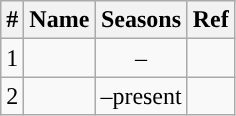<table class="wikitable" style="text-align:center">
<tr>
<th class="unsortable">#</th>
<th>Name</th>
<th>Seasons</th>
<th class="unsortable">Ref</th>
</tr>
<tr>
<td>1</td>
<td></td>
<td>–</td>
<td></td>
</tr>
<tr>
<td>2</td>
<td></td>
<td>–present</td>
<td></td>
</tr>
</table>
